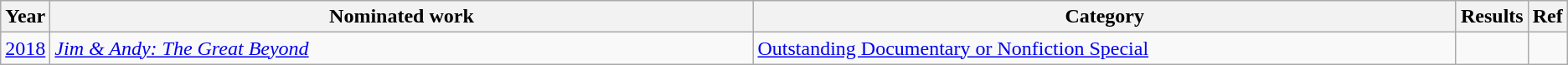<table class="wikitable">
<tr>
<th scope="col" style="width:1em;">Year</th>
<th scope="col" style="width:35em;">Nominated work</th>
<th scope="col" style="width:35em;">Category</th>
<th scope="col" style="width:1em;">Results</th>
<th scope="col" style="width:1em;">Ref</th>
</tr>
<tr>
<td><a href='#'>2018</a></td>
<td><em><a href='#'>Jim & Andy: The Great Beyond</a></em></td>
<td><a href='#'>Outstanding Documentary or Nonfiction Special</a></td>
<td></td>
<td></td>
</tr>
</table>
